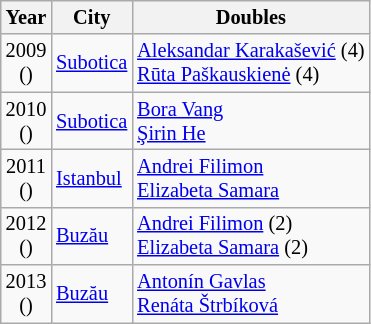<table class=wikitable style="font-size:85%;">
<tr>
<th>Year</th>
<th>City</th>
<th>Doubles</th>
</tr>
<tr>
<td align=center>2009<br>()</td>
<td> <a href='#'>Subotica</a></td>
<td> <a href='#'>Aleksandar Karakašević</a> (4)<br> <a href='#'>Rūta Paškauskienė</a> (4)</td>
</tr>
<tr>
<td align=center>2010<br>()</td>
<td> <a href='#'>Subotica</a></td>
<td> <a href='#'>Bora Vang</a><br> <a href='#'>Şirin He</a></td>
</tr>
<tr>
<td align=center>2011<br>()</td>
<td> <a href='#'>Istanbul</a></td>
<td> <a href='#'>Andrei Filimon</a><br> <a href='#'>Elizabeta Samara</a></td>
</tr>
<tr>
<td align=center>2012<br>()</td>
<td> <a href='#'>Buzău</a></td>
<td> <a href='#'>Andrei Filimon</a> (2)<br> <a href='#'>Elizabeta Samara</a> (2)</td>
</tr>
<tr>
<td align=center>2013<br>()</td>
<td> <a href='#'>Buzău</a></td>
<td> <a href='#'>Antonín Gavlas</a><br> <a href='#'>Renáta Štrbíková</a></td>
</tr>
</table>
